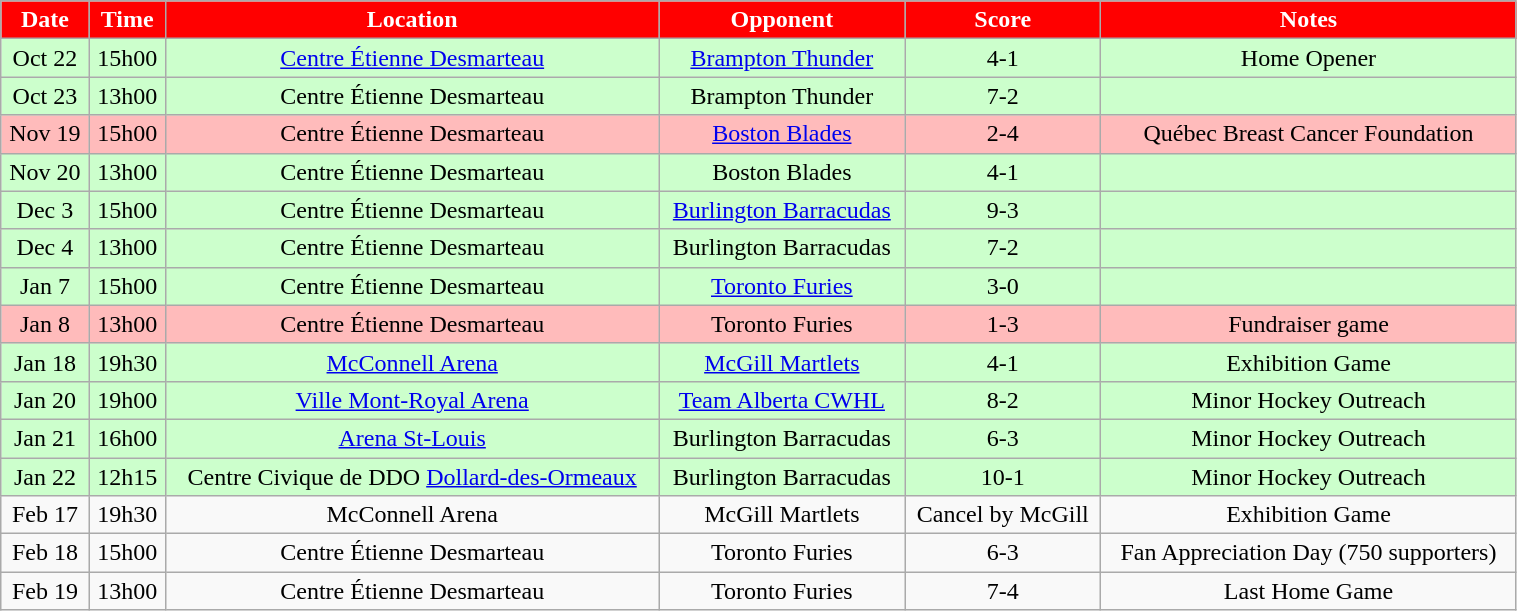<table class="wikitable" width="80%">
<tr align="center"  style="background:red;color:#FFFFFF;">
<td><strong>Date</strong></td>
<td><strong>Time</strong></td>
<td><strong>Location</strong></td>
<td><strong>Opponent</strong></td>
<td><strong>Score</strong></td>
<td><strong>Notes</strong></td>
</tr>
<tr align="center" bgcolor="ccffcc">
<td>Oct 22</td>
<td>15h00</td>
<td><a href='#'>Centre Étienne Desmarteau</a></td>
<td><a href='#'>Brampton Thunder</a></td>
<td>4-1</td>
<td>Home Opener</td>
</tr>
<tr align="center" bgcolor="ccffcc">
<td>Oct 23</td>
<td>13h00</td>
<td>Centre Étienne Desmarteau</td>
<td>Brampton Thunder</td>
<td>7-2</td>
<td></td>
</tr>
<tr align="center" bgcolor="ffbbbb">
<td>Nov 19</td>
<td>15h00</td>
<td>Centre Étienne Desmarteau</td>
<td><a href='#'>Boston Blades</a></td>
<td>2-4</td>
<td>Québec Breast Cancer Foundation</td>
</tr>
<tr align="center" bgcolor="ccffcc">
<td>Nov 20</td>
<td>13h00</td>
<td>Centre Étienne Desmarteau</td>
<td>Boston Blades</td>
<td>4-1</td>
<td></td>
</tr>
<tr align="center" bgcolor="ccffcc">
<td>Dec 3</td>
<td>15h00</td>
<td>Centre Étienne Desmarteau</td>
<td><a href='#'>Burlington Barracudas</a></td>
<td>9-3</td>
<td></td>
</tr>
<tr align="center" bgcolor="ccffcc">
<td>Dec 4</td>
<td>13h00</td>
<td>Centre Étienne Desmarteau</td>
<td>Burlington Barracudas</td>
<td>7-2</td>
<td></td>
</tr>
<tr align="center" bgcolor="ccffcc">
<td>Jan 7</td>
<td>15h00</td>
<td>Centre Étienne Desmarteau</td>
<td><a href='#'>Toronto Furies</a></td>
<td>3-0</td>
<td></td>
</tr>
<tr align="center" bgcolor="ffbbbb">
<td>Jan 8</td>
<td>13h00</td>
<td>Centre Étienne Desmarteau</td>
<td>Toronto Furies</td>
<td>1-3</td>
<td>Fundraiser game</td>
</tr>
<tr align="center" bgcolor="ccffcc">
<td>Jan 18</td>
<td>19h30</td>
<td><a href='#'>McConnell Arena</a></td>
<td><a href='#'>McGill Martlets</a></td>
<td>4-1</td>
<td>Exhibition Game</td>
</tr>
<tr align="center" bgcolor="ccffcc">
<td>Jan 20</td>
<td>19h00</td>
<td><a href='#'>Ville Mont-Royal Arena</a></td>
<td><a href='#'>Team Alberta CWHL</a></td>
<td>8-2</td>
<td>Minor Hockey Outreach</td>
</tr>
<tr align="center" bgcolor="ccffcc">
<td>Jan 21</td>
<td>16h00</td>
<td><a href='#'>Arena St-Louis</a></td>
<td>Burlington Barracudas</td>
<td>6-3</td>
<td>Minor Hockey Outreach</td>
</tr>
<tr align="center" bgcolor="ccffcc">
<td>Jan 22</td>
<td>12h15</td>
<td>Centre Civique de DDO <a href='#'>Dollard-des-Ormeaux</a></td>
<td>Burlington Barracudas</td>
<td>10-1</td>
<td>Minor Hockey Outreach</td>
</tr>
<tr align="center" bgcolor="">
<td>Feb 17</td>
<td>19h30</td>
<td>McConnell Arena</td>
<td>McGill Martlets</td>
<td>Cancel by McGill</td>
<td>Exhibition Game</td>
</tr>
<tr align="center" bgcolor="">
<td>Feb 18</td>
<td>15h00</td>
<td>Centre Étienne Desmarteau</td>
<td>Toronto Furies</td>
<td>6-3</td>
<td>Fan Appreciation Day (750 supporters)</td>
</tr>
<tr align="center" bgcolor="">
<td>Feb 19</td>
<td>13h00</td>
<td>Centre Étienne Desmarteau</td>
<td>Toronto Furies</td>
<td>7-4</td>
<td>Last Home Game</td>
</tr>
</table>
